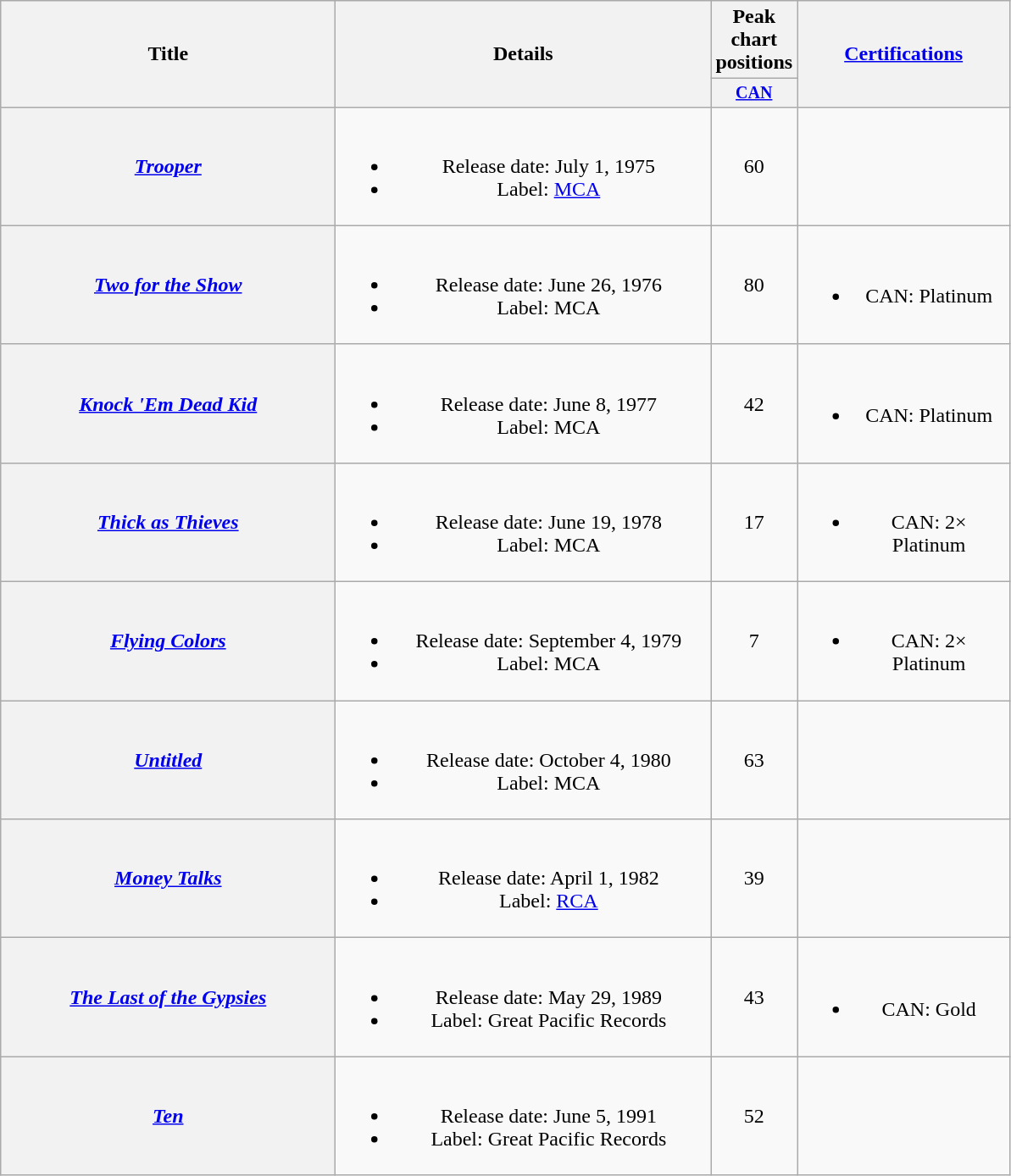<table class="wikitable plainrowheaders" style="text-align:center;">
<tr>
<th rowspan="2" style="width:16em;">Title</th>
<th rowspan="2" style="width:18em;">Details</th>
<th>Peak chart<br>positions</th>
<th scope="col" rowspan="2" style="width:160px;"><a href='#'>Certifications</a></th>
</tr>
<tr style="font-size:smaller;">
<th style="width:45px;"><a href='#'>CAN</a></th>
</tr>
<tr>
<th scope="row"><em><a href='#'>Trooper</a></em></th>
<td><br><ul><li>Release date: July 1, 1975</li><li>Label: <a href='#'>MCA</a></li></ul></td>
<td>60</td>
<td></td>
</tr>
<tr>
<th scope="row"><em><a href='#'>Two for the Show</a></em></th>
<td><br><ul><li>Release date: June 26, 1976</li><li>Label: MCA</li></ul></td>
<td>80</td>
<td><br><ul><li>CAN: Platinum</li></ul></td>
</tr>
<tr>
<th scope="row"><em><a href='#'>Knock 'Em Dead Kid</a></em></th>
<td><br><ul><li>Release date: June 8, 1977</li><li>Label: MCA</li></ul></td>
<td>42</td>
<td><br><ul><li>CAN: Platinum</li></ul></td>
</tr>
<tr>
<th scope="row"><em><a href='#'>Thick as Thieves</a></em></th>
<td><br><ul><li>Release date: June 19, 1978</li><li>Label: MCA</li></ul></td>
<td>17</td>
<td><br><ul><li>CAN: 2× Platinum</li></ul></td>
</tr>
<tr>
<th scope="row"><em><a href='#'>Flying Colors</a></em></th>
<td><br><ul><li>Release date: September 4, 1979</li><li>Label: MCA</li></ul></td>
<td>7</td>
<td><br><ul><li>CAN: 2× Platinum</li></ul></td>
</tr>
<tr>
<th scope="row"><em><a href='#'>Untitled</a></em></th>
<td><br><ul><li>Release date: October 4, 1980</li><li>Label: MCA</li></ul></td>
<td>63</td>
<td></td>
</tr>
<tr>
<th scope="row"><em><a href='#'>Money Talks</a></em></th>
<td><br><ul><li>Release date: April 1, 1982</li><li>Label: <a href='#'>RCA</a></li></ul></td>
<td>39</td>
<td></td>
</tr>
<tr>
<th scope="row"><em><a href='#'>The Last of the Gypsies</a></em></th>
<td><br><ul><li>Release date: May 29, 1989</li><li>Label: Great Pacific Records</li></ul></td>
<td>43</td>
<td><br><ul><li>CAN: Gold</li></ul></td>
</tr>
<tr>
<th scope="row"><em><a href='#'>Ten</a></em></th>
<td><br><ul><li>Release date: June 5, 1991</li><li>Label: Great Pacific Records</li></ul></td>
<td>52</td>
<td></td>
</tr>
</table>
